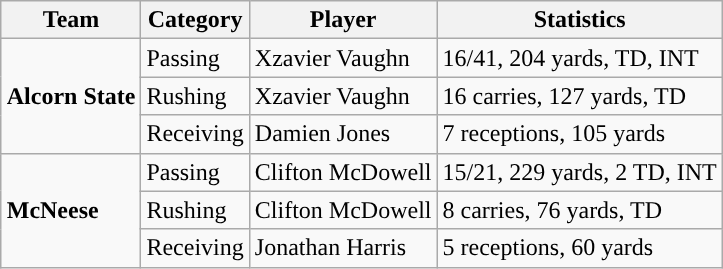<table class="wikitable" style="float: right;">
<tr>
<th>Team</th>
<th>Category</th>
<th>Player</th>
<th>Statistics</th>
</tr>
<tr>
<td rowspan=3><strong>Alcorn State</strong></td>
<td>Passing</td>
<td>Xzavier Vaughn</td>
<td>16/41, 204 yards, TD, INT</td>
</tr>
<tr>
<td>Rushing</td>
<td>Xzavier Vaughn</td>
<td>16 carries, 127 yards, TD</td>
</tr>
<tr>
<td>Receiving</td>
<td>Damien Jones</td>
<td>7 receptions, 105 yards</td>
</tr>
<tr>
<td rowspan=3><strong>McNeese</strong></td>
<td>Passing</td>
<td>Clifton McDowell</td>
<td>15/21, 229 yards, 2 TD, INT</td>
</tr>
<tr>
<td>Rushing</td>
<td>Clifton McDowell</td>
<td>8 carries, 76 yards, TD</td>
</tr>
<tr>
<td>Receiving</td>
<td>Jonathan Harris</td>
<td>5 receptions, 60 yards</td>
</tr>
</table>
